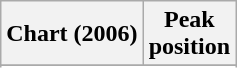<table class="wikitable sortable plainrowheaders">
<tr>
<th>Chart (2006)</th>
<th>Peak<br>position</th>
</tr>
<tr>
</tr>
<tr>
</tr>
<tr>
</tr>
<tr>
</tr>
<tr>
</tr>
</table>
